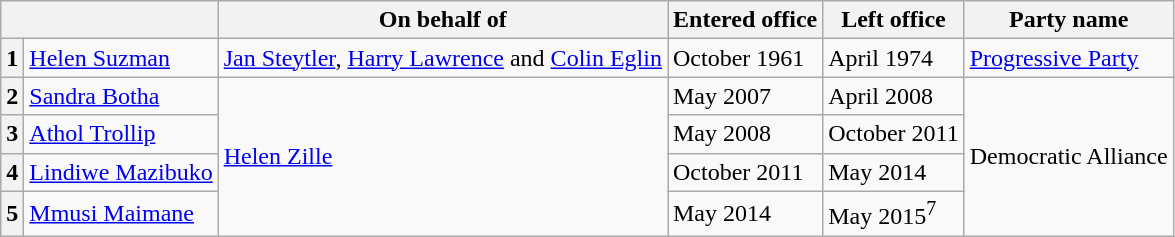<table class="wikitable">
<tr>
<th colspan=2></th>
<th>On behalf of</th>
<th>Entered office</th>
<th>Left office</th>
<th>Party name</th>
</tr>
<tr>
<th>1</th>
<td><a href='#'>Helen Suzman</a></td>
<td><a href='#'>Jan Steytler</a>, <a href='#'>Harry Lawrence</a> and <a href='#'>Colin Eglin</a></td>
<td>October 1961</td>
<td>April 1974</td>
<td><a href='#'>Progressive Party</a></td>
</tr>
<tr>
<th>2</th>
<td><a href='#'>Sandra Botha</a></td>
<td rowspan=4><a href='#'>Helen Zille</a></td>
<td>May 2007</td>
<td>April 2008</td>
<td rowspan=4>Democratic Alliance</td>
</tr>
<tr>
<th>3</th>
<td><a href='#'>Athol Trollip</a></td>
<td>May 2008</td>
<td>October 2011</td>
</tr>
<tr>
<th>4</th>
<td><a href='#'>Lindiwe Mazibuko</a></td>
<td>October 2011</td>
<td>May 2014</td>
</tr>
<tr>
<th>5</th>
<td><a href='#'>Mmusi Maimane</a></td>
<td>May 2014</td>
<td>May 2015<sup>7</sup></td>
</tr>
</table>
